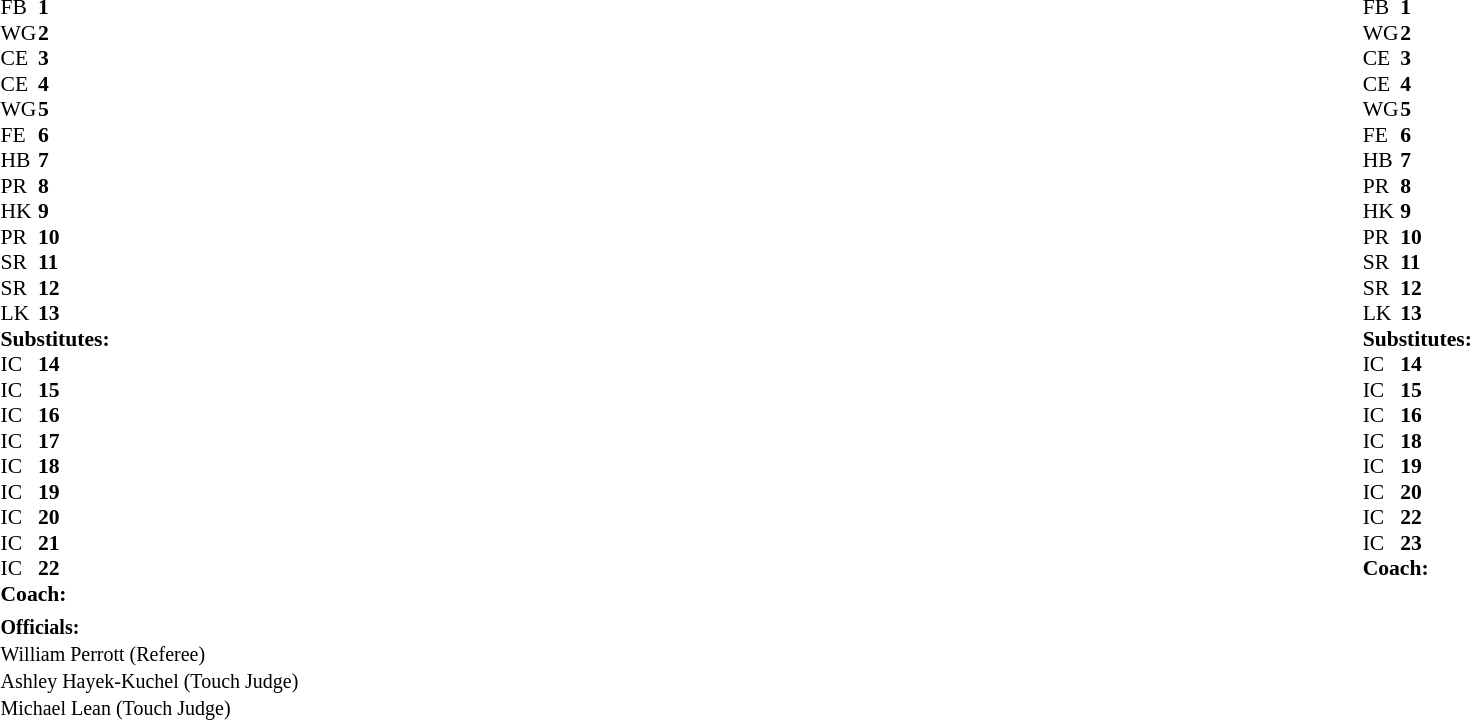<table class="mw-collapsible mw-collapsed" width="100%">
<tr>
<td valign="top" width="50%"><br><table cellspacing="0" cellpadding="0" style="font-size: 90%">
<tr>
<th width="25"></th>
<th width="25"></th>
</tr>
<tr>
<td>FB</td>
<td><strong>1</strong></td>
<td></td>
</tr>
<tr>
<td>WG</td>
<td><strong>2</strong></td>
<td></td>
</tr>
<tr>
<td>CE</td>
<td><strong>3</strong></td>
<td></td>
</tr>
<tr>
<td>CE</td>
<td><strong>4</strong></td>
<td></td>
</tr>
<tr>
<td>WG</td>
<td><strong>5</strong></td>
<td></td>
</tr>
<tr>
<td>FE</td>
<td><strong>6</strong></td>
<td></td>
</tr>
<tr>
<td>HB</td>
<td><strong>7</strong></td>
<td></td>
</tr>
<tr>
<td>PR</td>
<td><strong>8</strong></td>
<td></td>
</tr>
<tr>
<td>HK</td>
<td><strong>9</strong></td>
<td></td>
</tr>
<tr>
<td>PR</td>
<td><strong>10</strong></td>
<td></td>
</tr>
<tr>
<td>SR</td>
<td><strong>11</strong></td>
<td></td>
</tr>
<tr>
<td>SR</td>
<td><strong>12</strong></td>
<td></td>
</tr>
<tr>
<td>LK</td>
<td><strong>13</strong></td>
<td></td>
</tr>
<tr>
<td colspan="3"><strong>Substitutes:</strong></td>
</tr>
<tr>
<td>IC</td>
<td><strong>14</strong></td>
<td></td>
</tr>
<tr>
<td>IC</td>
<td><strong>15</strong></td>
<td></td>
</tr>
<tr>
<td>IC</td>
<td><strong>16</strong></td>
<td></td>
</tr>
<tr>
<td>IC</td>
<td><strong>17</strong></td>
<td></td>
</tr>
<tr>
<td>IC</td>
<td><strong>18</strong></td>
<td></td>
</tr>
<tr>
<td>IC</td>
<td><strong>19</strong></td>
<td></td>
</tr>
<tr>
<td>IC</td>
<td><strong>20</strong></td>
<td></td>
</tr>
<tr>
<td>IC</td>
<td><strong>21</strong></td>
<td></td>
</tr>
<tr>
<td>IC</td>
<td><strong>22</strong></td>
<td></td>
</tr>
<tr>
<td colspan="3"><strong>Coach:</strong></td>
</tr>
<tr>
<td colspan="4"></td>
</tr>
</table>
</td>
<td valign="top" width="50%"><br><table cellspacing="0" cellpadding="0" align="center" style="font-size: 90%">
<tr>
<th width="25"></th>
<th width="25"></th>
</tr>
<tr>
<td>FB</td>
<td><strong>1</strong></td>
<td></td>
</tr>
<tr>
<td>WG</td>
<td><strong>2</strong></td>
<td></td>
</tr>
<tr>
<td>CE</td>
<td><strong>3</strong></td>
<td></td>
</tr>
<tr>
<td>CE</td>
<td><strong>4</strong></td>
<td></td>
</tr>
<tr>
<td>WG</td>
<td><strong>5</strong></td>
<td></td>
</tr>
<tr>
<td>FE</td>
<td><strong>6</strong></td>
<td></td>
</tr>
<tr>
<td>HB</td>
<td><strong>7</strong></td>
<td></td>
</tr>
<tr>
<td>PR</td>
<td><strong>8</strong></td>
<td></td>
</tr>
<tr>
<td>HK</td>
<td><strong>9</strong></td>
<td></td>
</tr>
<tr>
<td>PR</td>
<td><strong>10</strong></td>
<td></td>
</tr>
<tr>
<td>SR</td>
<td><strong>11</strong></td>
<td></td>
</tr>
<tr>
<td>SR</td>
<td><strong>12</strong></td>
<td></td>
</tr>
<tr>
<td>LK</td>
<td><strong>13</strong></td>
<td></td>
</tr>
<tr>
<td colspan="3"><strong>Substitutes:</strong></td>
</tr>
<tr>
<td>IC</td>
<td><strong>14</strong></td>
<td></td>
</tr>
<tr>
<td>IC</td>
<td><strong>15</strong></td>
<td></td>
</tr>
<tr>
<td>IC</td>
<td><strong>16</strong></td>
<td></td>
</tr>
<tr>
<td>IC</td>
<td><strong>18</strong></td>
<td></td>
</tr>
<tr>
<td>IC</td>
<td><strong>19</strong></td>
<td></td>
</tr>
<tr>
<td>IC</td>
<td><strong>20</strong></td>
<td></td>
</tr>
<tr>
<td>IC</td>
<td><strong>22</strong></td>
<td></td>
</tr>
<tr>
<td>IC</td>
<td><strong>23</strong></td>
<td></td>
</tr>
<tr>
<td colspan="3"><strong>Coach:</strong></td>
</tr>
<tr>
<td colspan="4"></td>
</tr>
</table>
</td>
</tr>
<tr>
<td><strong><small>Officials:</small></strong><br><small>William Perrott (Referee)</small><br><small>Ashley Hayek-Kuchel (Touch Judge)</small><br><small>Michael Lean (Touch Judge)</small></td>
<td></td>
</tr>
</table>
